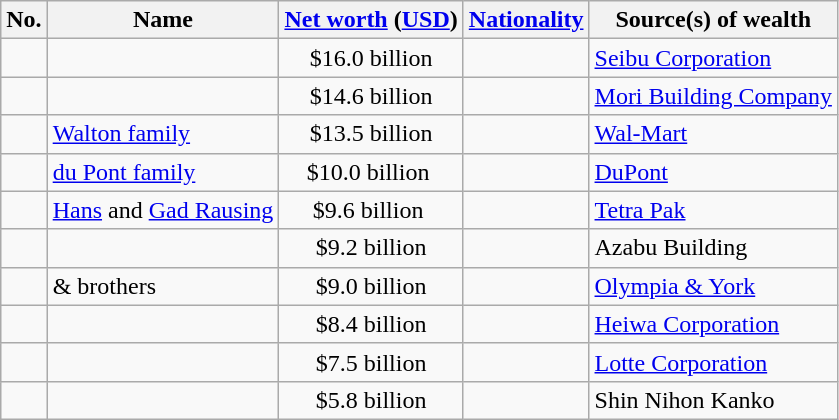<table class="wikitable sortable">
<tr>
<th>No.</th>
<th>Name</th>
<th><a href='#'>Net worth</a> (<a href='#'>USD</a>)</th>
<th><a href='#'>Nationality</a></th>
<th>Source(s) of wealth</th>
</tr>
<tr>
<td style="text-align:center;"> </td>
<td></td>
<td style="text-align:center;">$16.0 billion </td>
<td></td>
<td><a href='#'>Seibu Corporation</a></td>
</tr>
<tr>
<td style="text-align:center;"> </td>
<td></td>
<td style="text-align:center;">$14.6 billion </td>
<td></td>
<td><a href='#'>Mori Building Company</a></td>
</tr>
<tr>
<td style="text-align:center;"> </td>
<td><a href='#'>Walton family</a></td>
<td style="text-align:center;">$13.5 billion </td>
<td></td>
<td><a href='#'>Wal-Mart</a></td>
</tr>
<tr>
<td style="text-align:center;"> </td>
<td><a href='#'>du Pont family</a></td>
<td style="text-align:center;">$10.0 billion  </td>
<td></td>
<td><a href='#'>DuPont</a></td>
</tr>
<tr>
<td style="text-align:center;"> </td>
<td><a href='#'>Hans</a> and <a href='#'>Gad Rausing</a></td>
<td style="text-align:center;">$9.6 billion  </td>
<td></td>
<td><a href='#'>Tetra Pak</a></td>
</tr>
<tr>
<td style="text-align:center;"> </td>
<td></td>
<td style="text-align:center;">$9.2 billion </td>
<td></td>
<td>Azabu Building</td>
</tr>
<tr>
<td style="text-align:center;"> </td>
<td> & brothers</td>
<td style="text-align:center;">$9.0 billion </td>
<td></td>
<td><a href='#'>Olympia & York</a></td>
</tr>
<tr>
<td style="text-align:center;"> </td>
<td></td>
<td style="text-align:center;">$8.4 billion </td>
<td></td>
<td><a href='#'>Heiwa Corporation</a></td>
</tr>
<tr>
<td style="text-align:center;"> </td>
<td></td>
<td style="text-align:center;">$7.5 billion </td>
<td></td>
<td><a href='#'>Lotte Corporation</a></td>
</tr>
<tr>
<td style="text-align:center;"> </td>
<td></td>
<td style="text-align:center;">$5.8 billion </td>
<td></td>
<td>Shin Nihon Kanko</td>
</tr>
</table>
